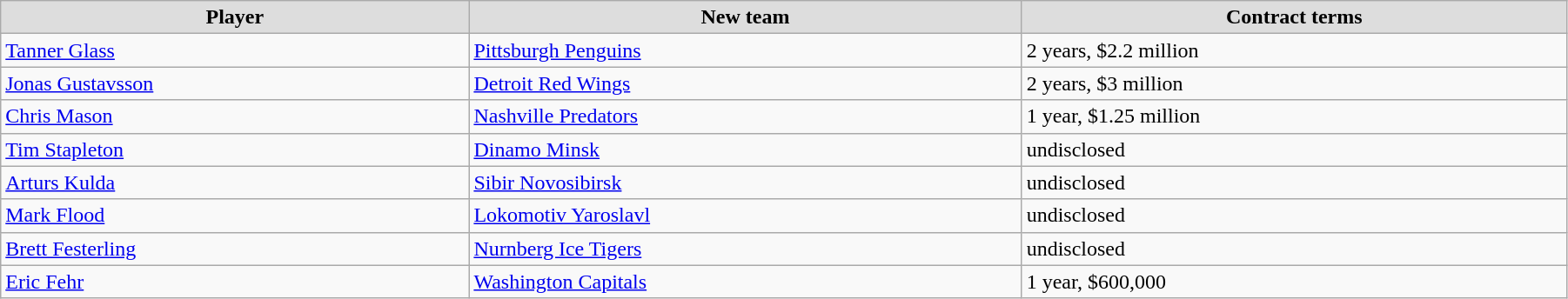<table class="wikitable" style="width:95%;">
<tr style="text-align:center; background:#ddd;">
<td><strong>Player</strong></td>
<td><strong>New team</strong></td>
<td><strong>Contract terms</strong></td>
</tr>
<tr>
<td><a href='#'>Tanner Glass</a></td>
<td><a href='#'>Pittsburgh Penguins</a></td>
<td>2 years, $2.2 million</td>
</tr>
<tr>
<td><a href='#'>Jonas Gustavsson</a></td>
<td><a href='#'>Detroit Red Wings</a></td>
<td>2 years, $3 million</td>
</tr>
<tr>
<td><a href='#'>Chris Mason</a></td>
<td><a href='#'>Nashville Predators</a></td>
<td>1 year, $1.25 million</td>
</tr>
<tr>
<td><a href='#'>Tim Stapleton</a></td>
<td><a href='#'>Dinamo Minsk</a></td>
<td>undisclosed</td>
</tr>
<tr>
<td><a href='#'>Arturs Kulda</a></td>
<td><a href='#'>Sibir Novosibirsk</a></td>
<td>undisclosed</td>
</tr>
<tr>
<td><a href='#'>Mark Flood</a></td>
<td><a href='#'>Lokomotiv Yaroslavl</a></td>
<td>undisclosed</td>
</tr>
<tr>
<td><a href='#'>Brett Festerling</a></td>
<td><a href='#'>Nurnberg Ice Tigers</a></td>
<td>undisclosed</td>
</tr>
<tr>
<td><a href='#'>Eric Fehr</a></td>
<td><a href='#'>Washington Capitals</a></td>
<td>1 year, $600,000</td>
</tr>
</table>
